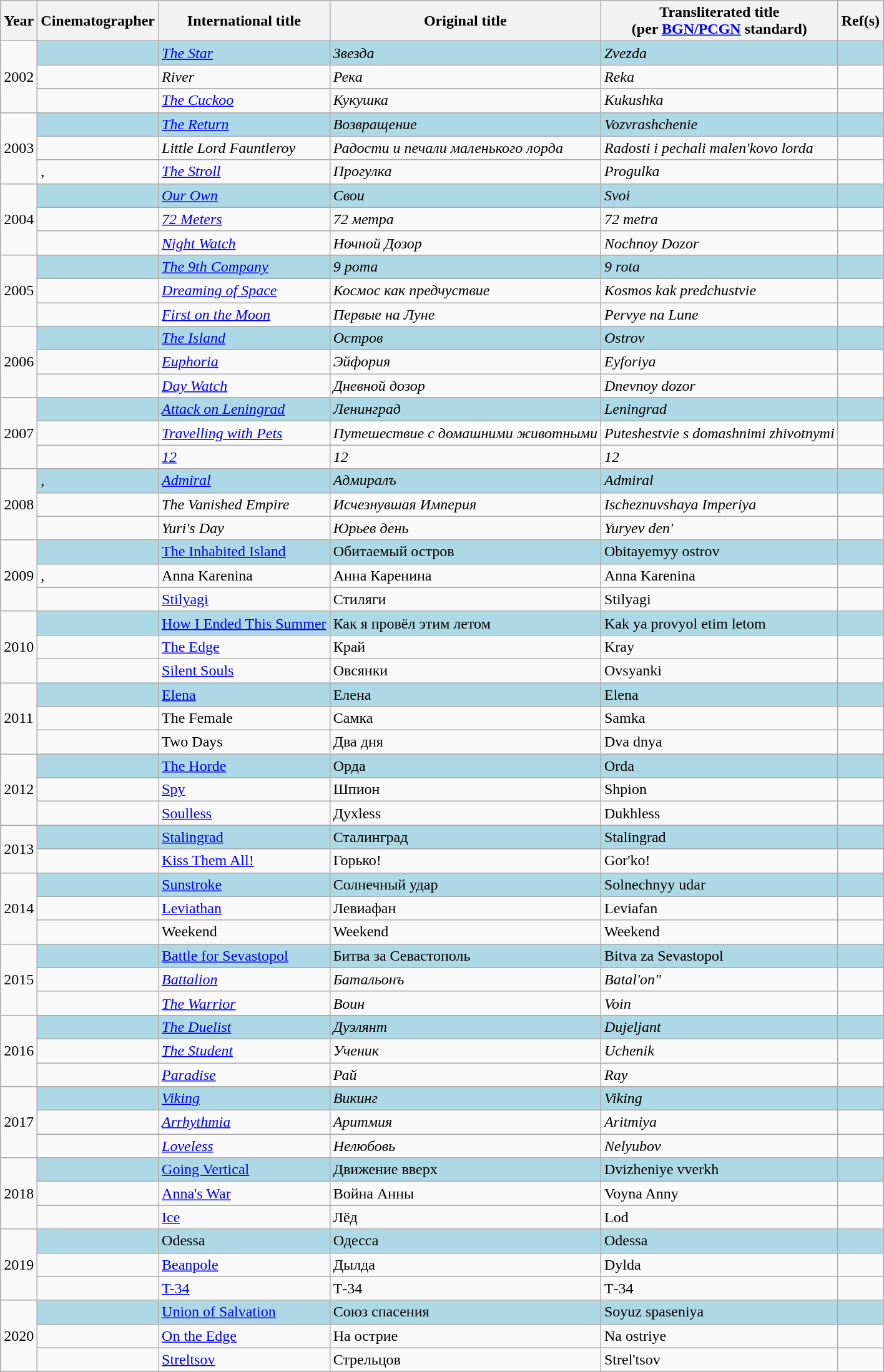<table class="wikitable sortable">
<tr>
<th>Year</th>
<th>Cinematographer</th>
<th>International title</th>
<th>Original title</th>
<th>Transliterated title<br>(per <a href='#'>BGN/PCGN</a> standard)</th>
<th class="unsortable">Ref(s)</th>
</tr>
<tr>
<td rowspan="3">2002</td>
<td style="background-color:lightblue"><strong></strong></td>
<td style="background-color:lightblue"><em><a href='#'>The Star</a></em></td>
<td style="background-color:lightblue"><em>Звезда</em></td>
<td style="background-color:lightblue"><em>Zvezda</em></td>
<td style="background-color:lightblue"></td>
</tr>
<tr>
<td></td>
<td><em>River</em></td>
<td><em>Река</em></td>
<td><em>Reka</em></td>
<td></td>
</tr>
<tr>
<td></td>
<td><em><a href='#'>The Cuckoo</a></em></td>
<td><em>Кукушка</em></td>
<td><em>Kukushka</em></td>
<td></td>
</tr>
<tr>
<td rowspan="3">2003</td>
<td style="background-color:lightblue"><strong></strong></td>
<td style="background-color:lightblue"><em><a href='#'>The Return</a></em></td>
<td style="background-color:lightblue"><em>Возвращение</em></td>
<td style="background-color:lightblue"><em>Vozvrashchenie</em></td>
<td style="background-color:lightblue"></td>
</tr>
<tr>
<td></td>
<td><em>Little Lord Fauntleroy</em></td>
<td><em>Радости и печали маленького лорда</em></td>
<td><em>Radosti i pechali malen'kovo lorda</em></td>
<td></td>
</tr>
<tr>
<td>, </td>
<td><em><a href='#'>The Stroll</a></em></td>
<td><em>Прогулка</em></td>
<td><em>Progulka</em></td>
<td></td>
</tr>
<tr>
<td rowspan="3">2004</td>
<td style="background-color:lightblue"><strong></strong></td>
<td style="background-color:lightblue"><em><a href='#'>Our Own</a></em></td>
<td style="background-color:lightblue"><em>Свои</em></td>
<td style="background-color:lightblue"><em>Svoi</em></td>
<td style="background-color:lightblue"></td>
</tr>
<tr>
<td></td>
<td><em><a href='#'>72 Meters</a></em></td>
<td><em>72 метра</em></td>
<td><em>72 metra</em></td>
<td></td>
</tr>
<tr>
<td></td>
<td><em><a href='#'>Night Watch</a></em></td>
<td><em>Ночной Дозор</em></td>
<td><em>Nochnoy Dozor</em></td>
<td></td>
</tr>
<tr>
<td rowspan="3">2005</td>
<td style="background-color:lightblue"><strong></strong></td>
<td style="background-color:lightblue"><em><a href='#'>The 9th Company</a></em></td>
<td style="background-color:lightblue"><em>9 рота</em></td>
<td style="background-color:lightblue"><em>9 rota</em></td>
<td style="background-color:lightblue"></td>
</tr>
<tr>
<td></td>
<td><em><a href='#'>Dreaming of Space</a></em></td>
<td><em>Космос как предчуствие</em></td>
<td><em>Kosmos kak predchustvie</em></td>
<td></td>
</tr>
<tr>
<td></td>
<td><em><a href='#'>First on the Moon</a></em></td>
<td><em>Первые на Луне</em></td>
<td><em>Pervye na Lune</em></td>
<td></td>
</tr>
<tr>
<td rowspan="3">2006</td>
<td style="background-color:lightblue"><strong></strong></td>
<td style="background-color:lightblue"><em><a href='#'>The Island</a></em></td>
<td style="background-color:lightblue"><em>Остров</em></td>
<td style="background-color:lightblue"><em>Ostrov</em></td>
<td style="background-color:lightblue"></td>
</tr>
<tr>
<td></td>
<td><em><a href='#'>Euphoria</a></em></td>
<td><em>Эйфория</em></td>
<td><em>Eyforiya</em></td>
<td></td>
</tr>
<tr>
<td></td>
<td><em><a href='#'>Day Watch</a></em></td>
<td><em>Дневной дозор</em></td>
<td><em>Dnevnoy dozor</em></td>
<td></td>
</tr>
<tr>
<td rowspan="3">2007</td>
<td style="background-color:lightblue"><strong></strong></td>
<td style="background-color:lightblue"><em><a href='#'>Attack on Leningrad</a></em></td>
<td style="background-color:lightblue"><em>Ленинград</em></td>
<td style="background-color:lightblue"><em>Leningrad</em></td>
<td style="background-color:lightblue"></td>
</tr>
<tr>
<td></td>
<td><em><a href='#'>Travelling with Pets</a></em></td>
<td><em>Путешествие с домашними животными</em></td>
<td><em>Puteshestvie s domashnimi zhivotnymi</em></td>
<td></td>
</tr>
<tr>
<td></td>
<td><em><a href='#'>12</a></em></td>
<td><em>12</em></td>
<td><em>12</em></td>
<td></td>
</tr>
<tr>
<td rowspan="3">2008</td>
<td style="background-color:lightblue"><strong></strong>, <strong></strong></td>
<td style="background-color:lightblue"><em><a href='#'>Admiral</a></em></td>
<td style="background-color:lightblue"><em>Адмиралъ</em></td>
<td style="background-color:lightblue"><em>Admiral</em></td>
<td style="background-color:lightblue"></td>
</tr>
<tr>
<td></td>
<td><em>The Vanished Empire</em></td>
<td><em>Исчезнувшая Империя</em></td>
<td><em>Ischeznuvshaya Imperiya</em></td>
<td></td>
</tr>
<tr>
<td></td>
<td><em>Yuri's Day</em></td>
<td><em>Юрьев день</em></td>
<td><em>Yuryev den'</td>
<td></td>
</tr>
<tr>
<td rowspan="3">2009</td>
<td style="background-color:lightblue"><strong></strong></td>
<td style="background-color:lightblue"></em><a href='#'>The Inhabited Island</a><em></td>
<td style="background-color:lightblue"></em>Обитаемый остров<em></td>
<td style="background-color:lightblue"></em>Obitayemyy ostrov<em></td>
<td style="background-color:lightblue"></td>
</tr>
<tr>
<td>, </td>
<td></em>Anna Karenina<em></td>
<td></em>Анна Каренина<em></td>
<td></em>Anna Karenina<em></td>
<td></td>
</tr>
<tr>
<td></td>
<td></em><a href='#'>Stilyagi</a><em></td>
<td></em>Стиляги<em></td>
<td></em>Stilyagi<em></td>
<td></td>
</tr>
<tr>
<td rowspan="3">2010</td>
<td style="background-color:lightblue"><strong></strong></td>
<td style="background-color:lightblue"></em><a href='#'>How I Ended This Summer</a><em></td>
<td style="background-color:lightblue"></em>Как я провёл этим летом<em></td>
<td style="background-color:lightblue"></em>Kak ya provyol etim letom<em></td>
<td style="background-color:lightblue"></td>
</tr>
<tr>
<td></td>
<td></em><a href='#'>The Edge</a><em></td>
<td></em>Край<em></td>
<td></em>Kray<em></td>
<td></td>
</tr>
<tr>
<td></td>
<td></em><a href='#'>Silent Souls</a><em></td>
<td></em>Овсянки<em></td>
<td></em>Ovsyanki<em></td>
<td></td>
</tr>
<tr>
<td rowspan="3">2011</td>
<td style="background-color:lightblue"><strong></strong></td>
<td style="background-color:lightblue"></em><a href='#'>Elena</a><em></td>
<td style="background-color:lightblue"></em>Елена<em></td>
<td style="background-color:lightblue"></em>Elena<em></td>
<td style="background-color:lightblue"></td>
</tr>
<tr>
<td></td>
<td></em>The Female<em></td>
<td></em>Самка<em></td>
<td></em>Samka<em></td>
<td></td>
</tr>
<tr>
<td></td>
<td></em>Two Days<em></td>
<td></em>Два дня<em></td>
<td></em>Dva dnya<em></td>
<td></td>
</tr>
<tr>
<td rowspan="3">2012</td>
<td style="background-color:lightblue"><strong></strong></td>
<td style="background-color:lightblue"></em><a href='#'>The Horde</a><em></td>
<td style="background-color:lightblue"></em>Орда<em></td>
<td style="background-color:lightblue"></em>Orda<em></td>
<td style="background-color:lightblue"></td>
</tr>
<tr>
<td></td>
<td></em><a href='#'>Spy</a><em></td>
<td></em>Шпион<em></td>
<td></em>Shpion<em></td>
<td></td>
</tr>
<tr>
<td></td>
<td></em><a href='#'>Soulless</a><em></td>
<td></em>Духless<em></td>
<td></em>Dukhless<em></td>
<td></td>
</tr>
<tr>
<td rowspan="2">2013</td>
<td style="background-color:lightblue"><strong></strong></td>
<td style="background-color:lightblue"></em><a href='#'>Stalingrad</a><em></td>
<td style="background-color:lightblue"></em>Сталинград<em></td>
<td style="background-color:lightblue"></em>Stalingrad<em></td>
<td style="background-color:lightblue"></td>
</tr>
<tr>
<td></td>
<td></em><a href='#'>Kiss Them All!</a><em></td>
<td></em>Горько!<em></td>
<td></em>Gor'ko!<em></td>
<td></td>
</tr>
<tr>
<td rowspan="3">2014</td>
<td style="background-color:lightblue"><strong></strong></td>
<td style="background-color:lightblue"></em><a href='#'>Sunstroke</a><em></td>
<td style="background-color:lightblue"></em>Солнечный удар<em></td>
<td style="background-color:lightblue"></em>Solnechnyy udar<em></td>
<td style="background-color:lightblue"></td>
</tr>
<tr>
<td></td>
<td></em><a href='#'>Leviathan</a><em></td>
<td></em>Левиафан<em></td>
<td></em>Leviafan<em></td>
<td></td>
</tr>
<tr>
<td></td>
<td></em>Weekend<em></td>
<td></em>Weekend<em></td>
<td></em>Weekend<em></td>
<td></td>
</tr>
<tr>
<td rowspan="3">2015</td>
<td style="background-color:lightblue"><strong></strong></td>
<td style="background-color:lightblue"></em><a href='#'>Battle for Sevastopol</a><em></td>
<td style="background-color:lightblue"></em>Битва за Севастополь<em></td>
<td style="background-color:lightblue"></em>Bitva za Sevastopol<strong></td>
<td style="background-color:lightblue"></td>
</tr>
<tr>
<td></td>
<td><em><a href='#'>Battalion</a></em></td>
<td><em>Батальонъ</em></td>
<td><em>Batal'on"</em></td>
<td></td>
</tr>
<tr>
<td></td>
<td><em><a href='#'>The Warrior</a></em></td>
<td><em>Воин</em></td>
<td><em>Voin</em></td>
<td></td>
</tr>
<tr>
<td rowspan="3">2016</td>
<td style="background-color:lightblue"></strong><strong></td>
<td style="background-color:lightblue"><em><a href='#'>The Duelist</a></em></td>
<td style="background-color:lightblue"><em>Дуэлянт</em></td>
<td style="background-color:lightblue"><em>Dujeljant</em></td>
<td style="background-color:lightblue"></td>
</tr>
<tr>
<td></td>
<td><em><a href='#'>The Student</a></em></td>
<td><em>Ученик</em></td>
<td><em>Uchenik</em></td>
<td></td>
</tr>
<tr>
<td></td>
<td><em><a href='#'>Paradise</a></em></td>
<td><em>Рай</em></td>
<td><em>Ray</em></td>
<td></td>
</tr>
<tr>
<td rowspan="3">2017</td>
<td style="background-color:lightblue"></strong><strong></td>
<td style="background-color:lightblue"><em><a href='#'>Viking</a></em></td>
<td style="background-color:lightblue"><em>Викинг</em></td>
<td style="background-color:lightblue"><em>Viking</em></td>
<td style="background-color:lightblue"></td>
</tr>
<tr>
<td></td>
<td><em><a href='#'>Arrhythmia</a></em></td>
<td><em>Аритмия</em></td>
<td><em>Aritmiya</em></td>
<td></td>
</tr>
<tr>
<td></td>
<td><em><a href='#'>Loveless</a></em></td>
<td><em>Нелюбовь</em></td>
<td><em>Nelyubov</strong></td>
<td></td>
</tr>
<tr>
<td rowspan="3">2018</td>
<td style="background-color:lightblue"><strong></strong></td>
<td style="background-color:lightblue"></em><a href='#'>Going Vertical</a><em></td>
<td style="background-color:lightblue"></em>Движение вверх<em></td>
<td style="background-color:lightblue"></em>Dvizheniye vverkh<em></td>
<td style="background-color:lightblue"></td>
</tr>
<tr>
<td></td>
<td></em><a href='#'>Anna's War</a><em></td>
<td></em>Война Анны<em></td>
<td></em>Voyna Anny<em></td>
<td></td>
</tr>
<tr>
<td></td>
<td></em><a href='#'>Ice</a><em></td>
<td></em>Лёд<em></td>
<td></em>Lod<em></td>
<td></td>
</tr>
<tr>
<td rowspan="3">2019</td>
<td style="background-color:lightblue"><strong></strong></td>
<td style="background-color:lightblue"></em>Odessa<em></td>
<td style="background-color:lightblue"></em>Одесса<em></td>
<td style="background-color:lightblue"></em>Odessa<em></td>
<td style="background-color:lightblue"></td>
</tr>
<tr>
<td></td>
<td></em><a href='#'>Beanpole</a><em></td>
<td></em>Дылда<em></td>
<td></em>Dylda<em></td>
<td></td>
</tr>
<tr>
<td></td>
<td></em><a href='#'>T-34</a><em></td>
<td></em>Т-34<em></td>
<td></em>Т-34<em></td>
<td></td>
</tr>
<tr>
<td rowspan="3">2020</td>
<td style="background-color:lightblue"><strong></strong></td>
<td style="background-color:lightblue"></em><a href='#'>Union of Salvation</a><em></td>
<td style="background-color:lightblue"></em>Союз спасения<em></td>
<td style="background-color:lightblue"></em>Soyuz spaseniya<em></td>
<td style="background-color:lightblue"></td>
</tr>
<tr>
<td></td>
<td></em><a href='#'>On the Edge</a><em></td>
<td></em>На острие<em></td>
<td></em>Na ostriye<em></td>
<td></td>
</tr>
<tr>
<td></td>
<td></em><a href='#'>Streltsov</a><em></td>
<td></em>Стрельцов<em></td>
<td></em>Strel'tsov<em></td>
<td></td>
</tr>
<tr>
</tr>
</table>
